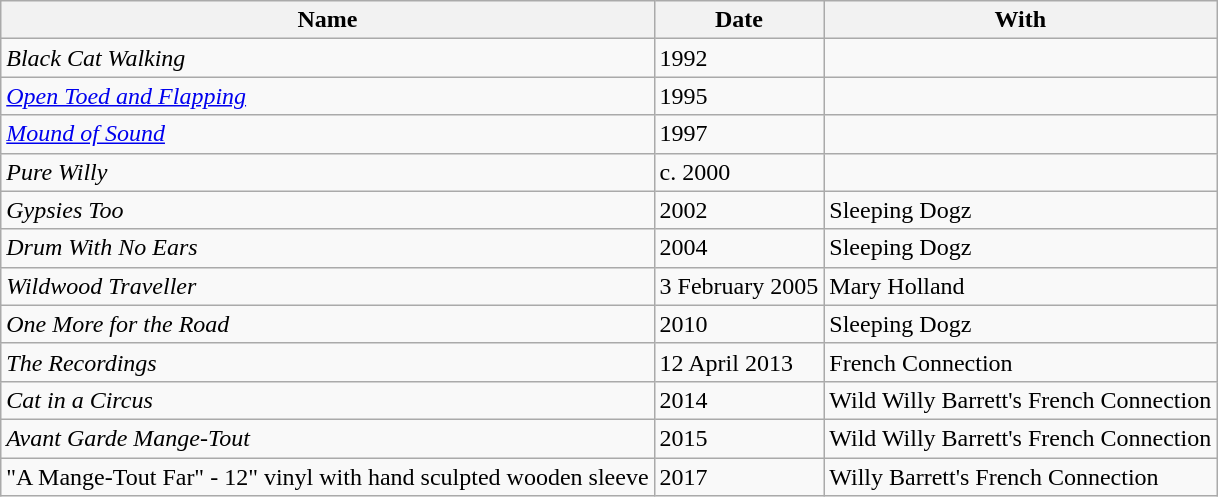<table class="wikitable">
<tr>
<th>Name</th>
<th>Date</th>
<th>With</th>
</tr>
<tr>
<td><em>Black Cat Walking</em></td>
<td>1992</td>
<td></td>
</tr>
<tr>
<td><em><a href='#'>Open Toed and Flapping</a></em></td>
<td>1995</td>
<td></td>
</tr>
<tr>
<td><em><a href='#'>Mound of Sound</a></em></td>
<td>1997</td>
<td></td>
</tr>
<tr>
<td><em>Pure Willy</em></td>
<td>c. 2000</td>
<td></td>
</tr>
<tr>
<td><em>Gypsies Too</em></td>
<td>2002</td>
<td>Sleeping Dogz</td>
</tr>
<tr>
<td><em>Drum With No Ears</em></td>
<td>2004</td>
<td>Sleeping Dogz</td>
</tr>
<tr>
<td><em>Wildwood Traveller</em></td>
<td>3 February 2005</td>
<td>Mary Holland</td>
</tr>
<tr>
<td><em>One More for the Road</em></td>
<td>2010</td>
<td>Sleeping Dogz</td>
</tr>
<tr>
<td><em>The Recordings</em></td>
<td>12 April 2013</td>
<td>French Connection</td>
</tr>
<tr>
<td><em>Cat in a Circus</em></td>
<td>2014</td>
<td>Wild Willy Barrett's French Connection</td>
</tr>
<tr>
<td><em>Avant Garde Mange-Tout</em></td>
<td>2015</td>
<td>Wild Willy Barrett's French Connection</td>
</tr>
<tr>
<td>"A Mange-Tout Far" - 12" vinyl with hand sculpted wooden sleeve</td>
<td>2017</td>
<td>Willy Barrett's French Connection</td>
</tr>
</table>
